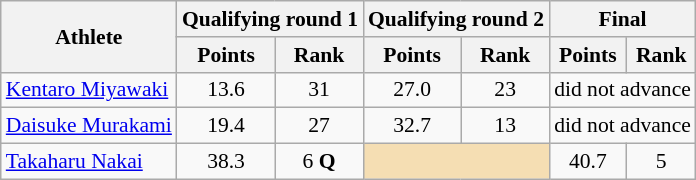<table class="wikitable" style="font-size:90%">
<tr>
<th rowspan="2">Athlete</th>
<th colspan="2">Qualifying round 1</th>
<th colspan="2">Qualifying round 2</th>
<th colspan="2">Final</th>
</tr>
<tr>
<th>Points</th>
<th>Rank</th>
<th>Points</th>
<th>Rank</th>
<th>Points</th>
<th>Rank</th>
</tr>
<tr>
<td><a href='#'>Kentaro Miyawaki</a></td>
<td align="center">13.6</td>
<td align="center">31</td>
<td align="center">27.0</td>
<td align="center">23</td>
<td colspan="2">did not advance</td>
</tr>
<tr>
<td><a href='#'>Daisuke Murakami</a></td>
<td align="center">19.4</td>
<td align="center">27</td>
<td align="center">32.7</td>
<td align="center">13</td>
<td colspan="2">did not advance</td>
</tr>
<tr>
<td><a href='#'>Takaharu Nakai</a></td>
<td align="center">38.3</td>
<td align="center">6 <strong>Q</strong></td>
<td colspan="2" bgcolor="wheat"></td>
<td align="center">40.7</td>
<td align="center">5</td>
</tr>
</table>
